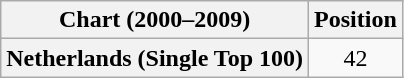<table class="wikitable plainrowheaders">
<tr>
<th scope="col">Chart (2000–2009)</th>
<th scope="col">Position</th>
</tr>
<tr>
<th scope="row">Netherlands (Single Top 100)</th>
<td align="center">42</td>
</tr>
</table>
